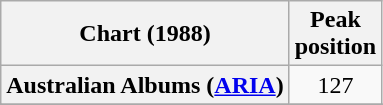<table class="wikitable sortable plainrowheaders">
<tr>
<th scope="col">Chart (1988)</th>
<th scope="col">Peak <br>position</th>
</tr>
<tr>
<th scope="row">Australian Albums (<a href='#'>ARIA</a>)</th>
<td style="text-align:center;">127</td>
</tr>
<tr>
</tr>
<tr>
</tr>
<tr>
</tr>
<tr>
</tr>
<tr>
</tr>
</table>
